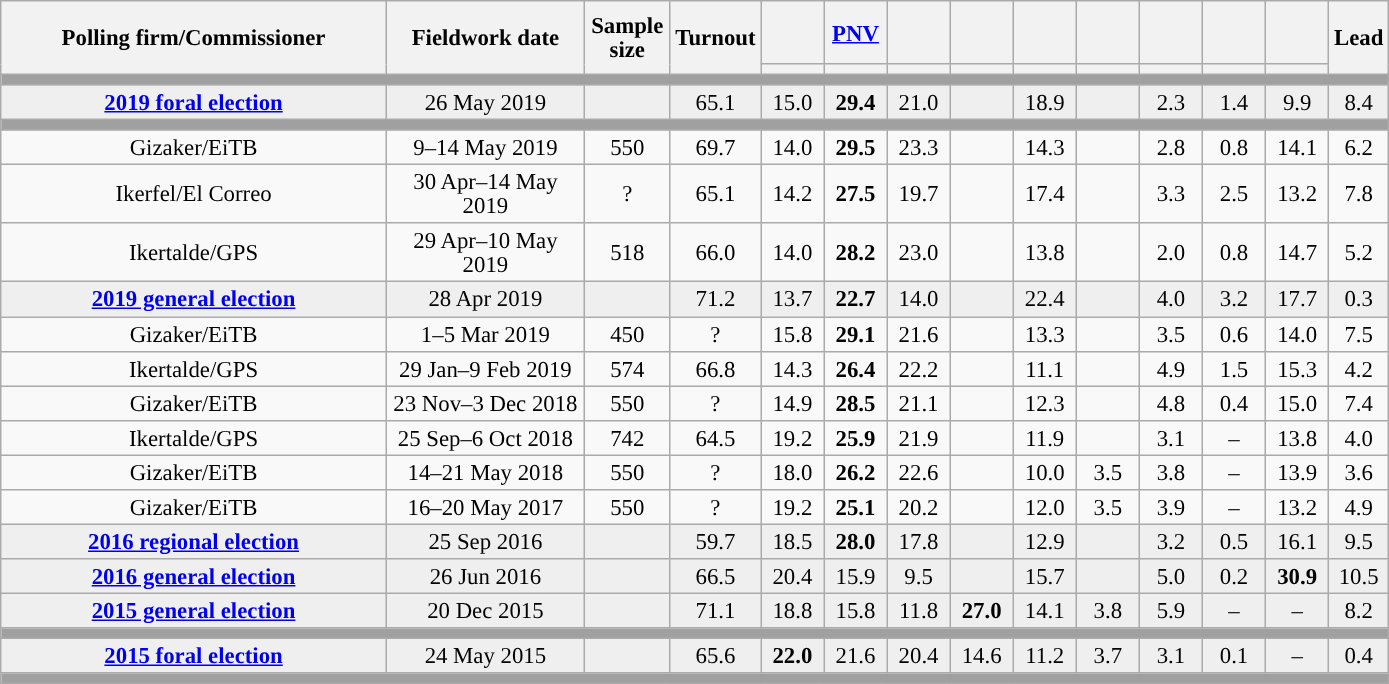<table class="wikitable collapsible collapsed" style="text-align:center; font-size:95%; line-height:16px;">
<tr style="height:42px;">
<th style="width:250px;" rowspan="2">Polling firm/Commissioner</th>
<th style="width:125px;" rowspan="2">Fieldwork date</th>
<th style="width:50px;" rowspan="2">Sample size</th>
<th style="width:45px;" rowspan="2">Turnout</th>
<th style="width:35px;"></th>
<th style="width:35px;"><a href='#'>PNV</a></th>
<th style="width:35px;"></th>
<th style="width:35px;"></th>
<th style="width:35px;"></th>
<th style="width:35px;"></th>
<th style="width:35px;"></th>
<th style="width:35px;"></th>
<th style="width:35px;"></th>
<th style="width:30px;" rowspan="2">Lead</th>
</tr>
<tr>
<th style="color:inherit;background:"></th>
<th style="color:inherit;background:"></th>
<th style="color:inherit;background:"></th>
<th style="color:inherit;background:"></th>
<th style="color:inherit;background:"></th>
<th style="color:inherit;background:"></th>
<th style="color:inherit;background:"></th>
<th style="color:inherit;background:"></th>
<th style="color:inherit;background:"></th>
</tr>
<tr>
<td colspan="14" style="background:#A0A0A0"></td>
</tr>
<tr style="background:#EFEFEF;">
<td><strong><a href='#'>2019 foral election</a></strong></td>
<td>26 May 2019</td>
<td></td>
<td>65.1</td>
<td>15.0<br></td>
<td><strong>29.4</strong><br></td>
<td>21.0<br></td>
<td></td>
<td>18.9<br></td>
<td></td>
<td>2.3<br></td>
<td>1.4<br></td>
<td>9.9<br></td>
<td style="background:">8.4</td>
</tr>
<tr>
<td colspan="14" style="background:#A0A0A0"></td>
</tr>
<tr>
<td>Gizaker/EiTB</td>
<td>9–14 May 2019</td>
<td>550</td>
<td>69.7</td>
<td>14.0</td>
<td><strong>29.5</strong></td>
<td>23.3</td>
<td></td>
<td>14.3</td>
<td></td>
<td>2.8</td>
<td>0.8</td>
<td>14.1</td>
<td style="background:">6.2</td>
</tr>
<tr>
<td>Ikerfel/El Correo</td>
<td>30 Apr–14 May 2019</td>
<td>?</td>
<td>65.1</td>
<td>14.2<br></td>
<td><strong>27.5</strong><br></td>
<td>19.7<br></td>
<td></td>
<td>17.4<br></td>
<td></td>
<td>3.3<br></td>
<td>2.5<br></td>
<td>13.2<br></td>
<td style="background:">7.8</td>
</tr>
<tr>
<td>Ikertalde/GPS</td>
<td>29 Apr–10 May 2019</td>
<td>518</td>
<td>66.0</td>
<td>14.0</td>
<td><strong>28.2</strong></td>
<td>23.0</td>
<td></td>
<td>13.8</td>
<td></td>
<td>2.0</td>
<td>0.8</td>
<td>14.7</td>
<td style="background:">5.2</td>
</tr>
<tr style="background:#EFEFEF;">
<td><strong><a href='#'>2019 general election</a></strong></td>
<td>28 Apr 2019</td>
<td></td>
<td>71.2</td>
<td>13.7</td>
<td><strong>22.7</strong></td>
<td>14.0</td>
<td></td>
<td>22.4</td>
<td></td>
<td>4.0</td>
<td>3.2</td>
<td>17.7</td>
<td style="background:">0.3</td>
</tr>
<tr>
<td>Gizaker/EiTB</td>
<td>1–5 Mar 2019</td>
<td>450</td>
<td>?</td>
<td>15.8</td>
<td><strong>29.1</strong></td>
<td>21.6</td>
<td></td>
<td>13.3</td>
<td></td>
<td>3.5</td>
<td>0.6</td>
<td>14.0</td>
<td style="background:">7.5</td>
</tr>
<tr>
<td>Ikertalde/GPS</td>
<td>29 Jan–9 Feb 2019</td>
<td>574</td>
<td>66.8</td>
<td>14.3</td>
<td><strong>26.4</strong></td>
<td>22.2</td>
<td></td>
<td>11.1</td>
<td></td>
<td>4.9</td>
<td>1.5</td>
<td>15.3</td>
<td style="background:">4.2</td>
</tr>
<tr>
<td>Gizaker/EiTB</td>
<td>23 Nov–3 Dec 2018</td>
<td>550</td>
<td>?</td>
<td>14.9</td>
<td><strong>28.5</strong></td>
<td>21.1</td>
<td></td>
<td>12.3</td>
<td></td>
<td>4.8</td>
<td>0.4</td>
<td>15.0</td>
<td style="background:">7.4</td>
</tr>
<tr>
<td>Ikertalde/GPS</td>
<td>25 Sep–6 Oct 2018</td>
<td>742</td>
<td>64.5</td>
<td>19.2</td>
<td><strong>25.9</strong></td>
<td>21.9</td>
<td></td>
<td>11.9</td>
<td></td>
<td>3.1</td>
<td>–</td>
<td>13.8</td>
<td style="background:">4.0</td>
</tr>
<tr>
<td>Gizaker/EiTB</td>
<td>14–21 May 2018</td>
<td>550</td>
<td>?</td>
<td>18.0</td>
<td><strong>26.2</strong></td>
<td>22.6</td>
<td></td>
<td>10.0</td>
<td>3.5</td>
<td>3.8</td>
<td>–</td>
<td>13.9</td>
<td style="background:">3.6</td>
</tr>
<tr>
<td>Gizaker/EiTB</td>
<td>16–20 May 2017</td>
<td>550</td>
<td>?</td>
<td>19.2</td>
<td><strong>25.1</strong></td>
<td>20.2</td>
<td></td>
<td>12.0</td>
<td>3.5</td>
<td>3.9</td>
<td>–</td>
<td>13.2</td>
<td style="background:">4.9</td>
</tr>
<tr style="background:#EFEFEF;">
<td><strong><a href='#'>2016 regional election</a></strong></td>
<td>25 Sep 2016</td>
<td></td>
<td>59.7</td>
<td>18.5</td>
<td><strong>28.0</strong></td>
<td>17.8</td>
<td></td>
<td>12.9</td>
<td></td>
<td>3.2</td>
<td>0.5</td>
<td>16.1</td>
<td style="background:">9.5</td>
</tr>
<tr style="background:#EFEFEF;">
<td><strong><a href='#'>2016 general election</a></strong></td>
<td>26 Jun 2016</td>
<td></td>
<td>66.5</td>
<td>20.4</td>
<td>15.9</td>
<td>9.5</td>
<td></td>
<td>15.7</td>
<td></td>
<td>5.0</td>
<td>0.2</td>
<td><strong>30.9</strong></td>
<td style="background:">10.5</td>
</tr>
<tr style="background:#EFEFEF;">
<td><strong><a href='#'>2015 general election</a></strong></td>
<td>20 Dec 2015</td>
<td></td>
<td>71.1</td>
<td>18.8</td>
<td>15.8</td>
<td>11.8</td>
<td><strong>27.0</strong></td>
<td>14.1</td>
<td>3.8</td>
<td>5.9</td>
<td>–</td>
<td>–</td>
<td style="background:">8.2</td>
</tr>
<tr>
<td colspan="14" style="background:#A0A0A0"></td>
</tr>
<tr style="background:#EFEFEF;">
<td><strong><a href='#'>2015 foral election</a></strong></td>
<td>24 May 2015</td>
<td></td>
<td>65.6</td>
<td><strong>22.0</strong><br></td>
<td>21.6<br></td>
<td>20.4<br></td>
<td>14.6<br></td>
<td>11.2<br></td>
<td>3.7<br></td>
<td>3.1<br></td>
<td>0.1<br></td>
<td>–</td>
<td style="background:">0.4</td>
</tr>
<tr>
<td colspan="14" style="background:#A0A0A0"></td>
</tr>
</table>
